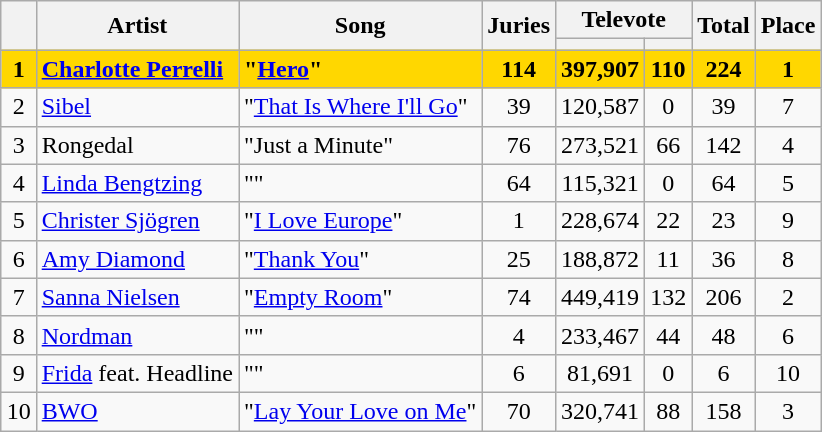<table class="sortable wikitable" style="margin: 1em auto 1em auto; text-align:center">
<tr>
<th rowspan="2"></th>
<th rowspan="2">Artist</th>
<th rowspan="2">Song</th>
<th rowspan="2">Juries</th>
<th colspan="2">Televote</th>
<th rowspan="2">Total</th>
<th rowspan="2">Place</th>
</tr>
<tr>
<th></th>
<th></th>
</tr>
<tr style="background:gold;">
<td><strong>1</strong></td>
<td align="left"><strong><a href='#'>Charlotte Perrelli</a></strong></td>
<td align="left"><strong>"<a href='#'>Hero</a>"</strong></td>
<td><strong>114</strong></td>
<td><strong>397,907</strong></td>
<td><strong>110</strong></td>
<td><strong>224</strong></td>
<td><strong>1</strong></td>
</tr>
<tr>
<td>2</td>
<td align="left"><a href='#'>Sibel</a></td>
<td align="left">"<a href='#'>That Is Where I'll Go</a>"</td>
<td>39</td>
<td>120,587</td>
<td>0</td>
<td>39</td>
<td>7</td>
</tr>
<tr>
<td>3</td>
<td align="left">Rongedal</td>
<td align="left">"Just a Minute"</td>
<td>76</td>
<td>273,521</td>
<td>66</td>
<td>142</td>
<td>4</td>
</tr>
<tr>
<td>4</td>
<td align="left"><a href='#'>Linda Bengtzing</a></td>
<td align="left">""</td>
<td>64</td>
<td>115,321</td>
<td>0</td>
<td>64</td>
<td>5</td>
</tr>
<tr>
<td>5</td>
<td align="left"><a href='#'>Christer Sjögren</a></td>
<td align="left">"<a href='#'>I Love Europe</a>"</td>
<td>1</td>
<td>228,674</td>
<td>22</td>
<td>23</td>
<td>9</td>
</tr>
<tr>
<td>6</td>
<td align="left"><a href='#'>Amy Diamond</a></td>
<td align="left">"<a href='#'>Thank You</a>"</td>
<td>25</td>
<td>188,872</td>
<td>11</td>
<td>36</td>
<td>8</td>
</tr>
<tr>
<td>7</td>
<td align="left"><a href='#'>Sanna Nielsen</a></td>
<td align="left">"<a href='#'>Empty Room</a>"</td>
<td>74</td>
<td>449,419</td>
<td>132</td>
<td>206</td>
<td>2</td>
</tr>
<tr>
<td>8</td>
<td align="left"><a href='#'>Nordman</a></td>
<td align="left">""</td>
<td>4</td>
<td>233,467</td>
<td>44</td>
<td>48</td>
<td>6</td>
</tr>
<tr>
<td>9</td>
<td align="left"><a href='#'>Frida</a> feat. Headline</td>
<td align="left">""</td>
<td>6</td>
<td>81,691</td>
<td>0</td>
<td>6</td>
<td>10</td>
</tr>
<tr>
<td>10</td>
<td align="left"><a href='#'>BWO</a></td>
<td align="left">"<a href='#'>Lay Your Love on Me</a>"</td>
<td>70</td>
<td>320,741</td>
<td>88</td>
<td>158</td>
<td>3</td>
</tr>
</table>
